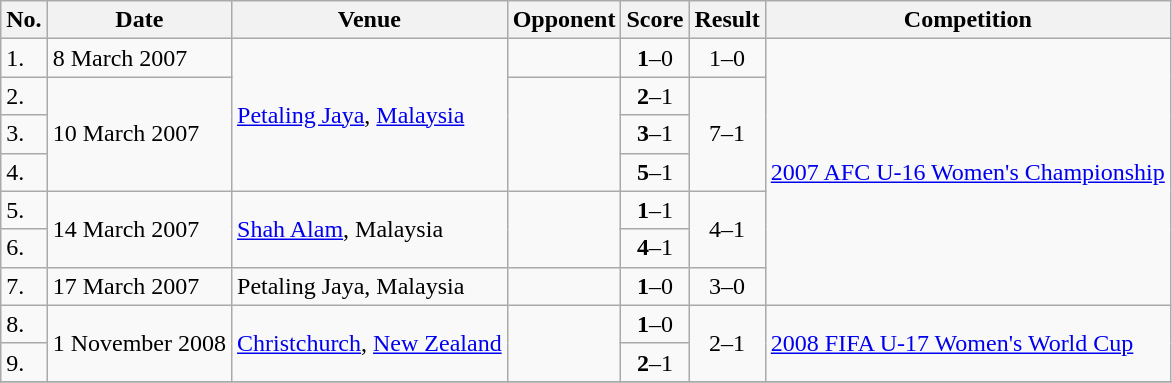<table class="wikitable">
<tr>
<th>No.</th>
<th>Date</th>
<th>Venue</th>
<th>Opponent</th>
<th>Score</th>
<th>Result</th>
<th>Competition</th>
</tr>
<tr>
<td>1.</td>
<td>8 March 2007</td>
<td rowspan=4><a href='#'>Petaling Jaya</a>, <a href='#'>Malaysia</a></td>
<td></td>
<td align=center><strong>1</strong>–0</td>
<td align=center>1–0</td>
<td rowspan=7><a href='#'>2007 AFC U-16 Women's Championship</a></td>
</tr>
<tr>
<td>2.</td>
<td rowspan=3>10 March 2007</td>
<td rowspan=3></td>
<td align=center><strong>2</strong>–1</td>
<td rowspan=3 align=center>7–1</td>
</tr>
<tr>
<td>3.</td>
<td align=center><strong>3</strong>–1</td>
</tr>
<tr>
<td>4.</td>
<td align=center><strong>5</strong>–1</td>
</tr>
<tr>
<td>5.</td>
<td rowspan=2>14 March 2007</td>
<td rowspan=2><a href='#'>Shah Alam</a>, Malaysia</td>
<td rowspan=2></td>
<td align=center><strong>1</strong>–1</td>
<td rowspan=2 align=center>4–1</td>
</tr>
<tr>
<td>6.</td>
<td align=center><strong>4</strong>–1</td>
</tr>
<tr>
<td>7.</td>
<td>17 March 2007</td>
<td>Petaling Jaya, Malaysia</td>
<td></td>
<td align=center><strong>1</strong>–0</td>
<td align=center>3–0</td>
</tr>
<tr>
<td>8.</td>
<td rowspan=2>1 November 2008</td>
<td rowspan=2><a href='#'>Christchurch</a>, <a href='#'>New Zealand</a></td>
<td rowspan=2></td>
<td align=center><strong>1</strong>–0</td>
<td rowspan=2 align=center>2–1</td>
<td rowspan=2><a href='#'>2008 FIFA U-17 Women's World Cup</a></td>
</tr>
<tr>
<td>9.</td>
<td align=center><strong>2</strong>–1</td>
</tr>
<tr>
</tr>
</table>
